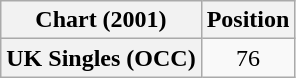<table class="wikitable plainrowheaders" style="text-align:center">
<tr>
<th scope="col">Chart (2001)</th>
<th scope="col">Position</th>
</tr>
<tr>
<th scope="row">UK Singles (OCC)</th>
<td>76</td>
</tr>
</table>
